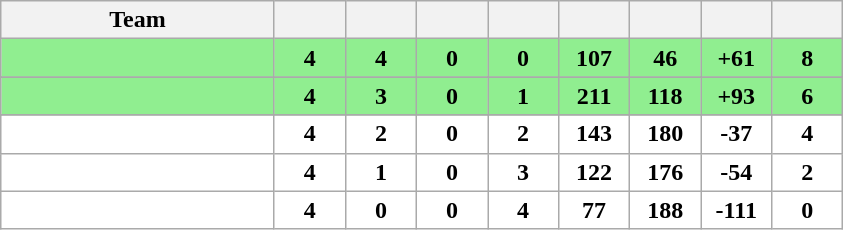<table class=wikitable style="text-align:center">
<tr>
<th width=175>Team</th>
<th width=40></th>
<th width=40></th>
<th width=40></th>
<th width=40></th>
<th width=40></th>
<th width=40></th>
<th width=40></th>
<th width=40></th>
</tr>
<tr style="background:lightgreen;">
<td align="left"></td>
<td><strong>4</strong></td>
<td><strong>4</strong></td>
<td><strong>0</strong></td>
<td><strong>0</strong></td>
<td><strong>107</strong></td>
<td><strong>46</strong></td>
<td><strong>+61</strong></td>
<td><strong>8</strong></td>
</tr>
<tr>
</tr>
<tr style="background:lightgreen;">
<td align="left"></td>
<td><strong>4</strong></td>
<td><strong>3</strong></td>
<td><strong>0</strong></td>
<td><strong>1</strong></td>
<td><strong>211</strong></td>
<td><strong>118</strong></td>
<td><strong>+93</strong></td>
<td><strong>6</strong></td>
</tr>
<tr>
</tr>
<tr style="background:white;">
<td align="left"></td>
<td><strong>4</strong></td>
<td><strong>2</strong></td>
<td><strong>0</strong></td>
<td><strong>2</strong></td>
<td><strong>143</strong></td>
<td><strong>180</strong></td>
<td><strong>-37</strong></td>
<td><strong>4</strong></td>
</tr>
<tr style="background:white;">
<td align=left></td>
<td><strong>4</strong></td>
<td><strong>1</strong></td>
<td><strong>0</strong></td>
<td><strong>3</strong></td>
<td><strong>122</strong></td>
<td><strong>176</strong></td>
<td><strong>-54</strong></td>
<td><strong>2</strong></td>
</tr>
<tr style="background:white;">
<td align="left"></td>
<td><strong>4</strong></td>
<td><strong>0</strong></td>
<td><strong>0</strong></td>
<td><strong>4</strong></td>
<td><strong>77</strong></td>
<td><strong>188</strong></td>
<td><strong>-111</strong></td>
<td><strong>0</strong></td>
</tr>
</table>
